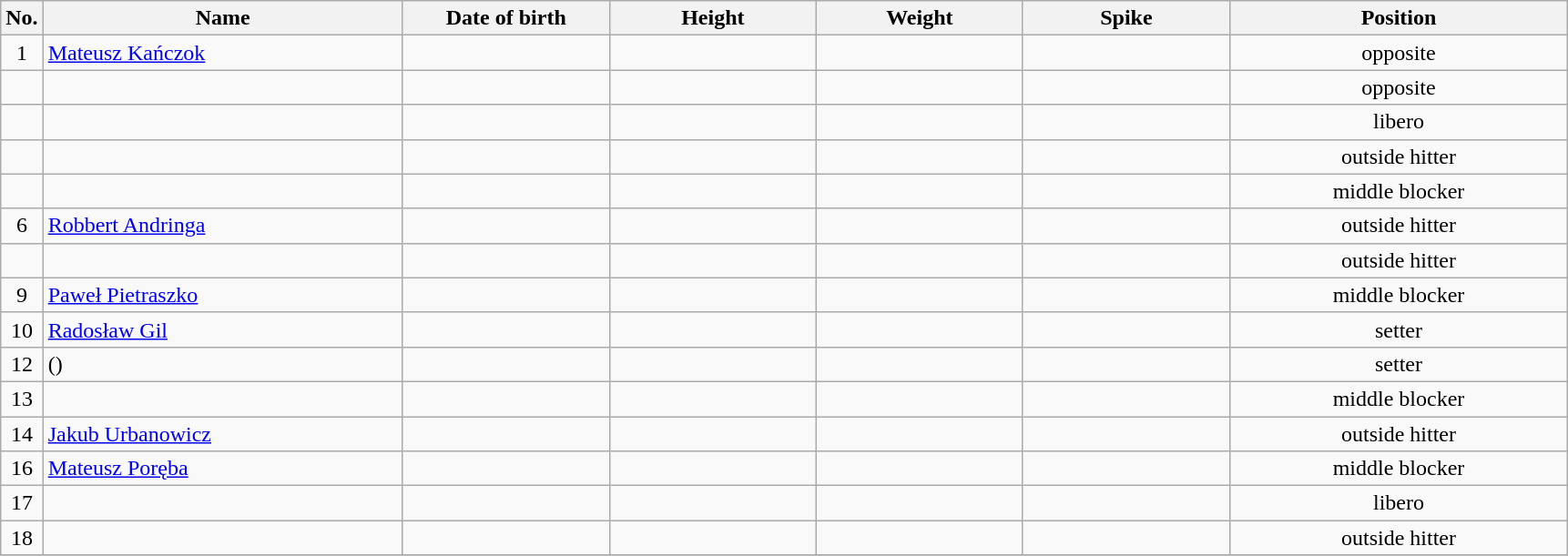<table class="wikitable sortable" style="font-size:100%; text-align:center;">
<tr>
<th>No.</th>
<th style="width:16em">Name</th>
<th style="width:9em">Date of birth</th>
<th style="width:9em">Height</th>
<th style="width:9em">Weight</th>
<th style="width:9em">Spike</th>
<th style="width:15em">Position</th>
</tr>
<tr>
<td>1</td>
<td align=left> <a href='#'>Mateusz Kańczok</a></td>
<td align=right></td>
<td></td>
<td></td>
<td></td>
<td>opposite</td>
</tr>
<tr>
<td></td>
<td align=left> </td>
<td align=right></td>
<td></td>
<td></td>
<td></td>
<td>opposite</td>
</tr>
<tr>
<td></td>
<td align=left> </td>
<td align=right></td>
<td></td>
<td></td>
<td></td>
<td>libero</td>
</tr>
<tr>
<td></td>
<td align=left> </td>
<td align=right></td>
<td></td>
<td></td>
<td></td>
<td>outside hitter</td>
</tr>
<tr>
<td></td>
<td align=left> </td>
<td align=right></td>
<td></td>
<td></td>
<td></td>
<td>middle blocker</td>
</tr>
<tr>
<td>6</td>
<td align=left> <a href='#'>Robbert Andringa</a></td>
<td align=right></td>
<td></td>
<td></td>
<td></td>
<td>outside hitter</td>
</tr>
<tr>
<td></td>
<td align=left> </td>
<td align=right></td>
<td></td>
<td></td>
<td></td>
<td>outside hitter</td>
</tr>
<tr>
<td>9</td>
<td align=left> <a href='#'>Paweł Pietraszko</a></td>
<td align=right></td>
<td></td>
<td></td>
<td></td>
<td>middle blocker</td>
</tr>
<tr>
<td>10</td>
<td align=left> <a href='#'>Radosław Gil</a></td>
<td align=right></td>
<td></td>
<td></td>
<td></td>
<td>setter</td>
</tr>
<tr>
<td>12</td>
<td align=left>  ()</td>
<td align=right></td>
<td></td>
<td></td>
<td></td>
<td>setter</td>
</tr>
<tr>
<td>13</td>
<td align=left> </td>
<td align=right></td>
<td></td>
<td></td>
<td></td>
<td>middle blocker</td>
</tr>
<tr>
<td>14</td>
<td align=left> <a href='#'>Jakub Urbanowicz</a></td>
<td align=right></td>
<td></td>
<td></td>
<td></td>
<td>outside hitter</td>
</tr>
<tr>
<td>16</td>
<td align=left> <a href='#'>Mateusz Poręba</a></td>
<td align=right></td>
<td></td>
<td></td>
<td></td>
<td>middle blocker</td>
</tr>
<tr>
<td>17</td>
<td align=left> </td>
<td align=right></td>
<td></td>
<td></td>
<td></td>
<td>libero</td>
</tr>
<tr>
<td>18</td>
<td align=left> </td>
<td align=right></td>
<td></td>
<td></td>
<td></td>
<td>outside hitter</td>
</tr>
<tr>
</tr>
</table>
